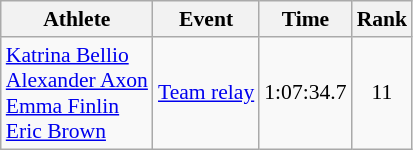<table class=wikitable style="font-size:90%;">
<tr>
<th>Athlete</th>
<th>Event</th>
<th>Time</th>
<th>Rank</th>
</tr>
<tr align=center>
<td align=left><a href='#'>Katrina Bellio</a><br><a href='#'>Alexander Axon</a><br><a href='#'>Emma Finlin</a><br><a href='#'>Eric Brown</a></td>
<td align=left><a href='#'>Team relay</a></td>
<td>1:07:34.7</td>
<td>11</td>
</tr>
</table>
